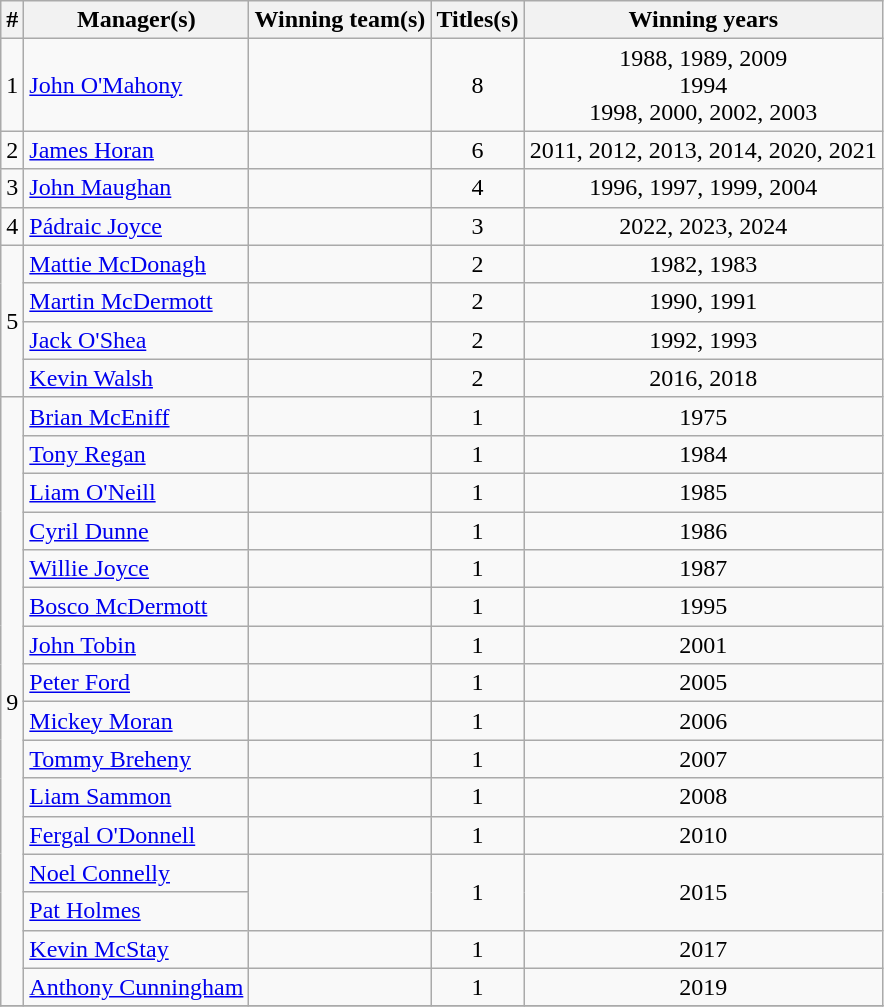<table class="wikitable sortable" style="text-align:center">
<tr>
<th>#</th>
<th>Manager(s)</th>
<th>Winning team(s)</th>
<th>Titles(s)</th>
<th>Winning years</th>
</tr>
<tr>
<td>1</td>
<td style="text-align:left"> <a href='#'>John O'Mahony</a></td>
<td style="text-align:center"><br><br></td>
<td style="text-align:center;">8</td>
<td>1988, 1989, 2009<br>1994<br>1998, 2000, 2002, 2003</td>
</tr>
<tr>
<td>2</td>
<td style="text-align:left"> <a href='#'>James Horan</a></td>
<td style="text-align:center"></td>
<td style="text-align:center;">6</td>
<td>2011, 2012, 2013, 2014, 2020, 2021</td>
</tr>
<tr>
<td>3</td>
<td style="text-align:left"> <a href='#'>John Maughan</a></td>
<td style="text-align:center"></td>
<td style="text-align:center;">4</td>
<td>1996, 1997, 1999, 2004</td>
</tr>
<tr>
<td>4</td>
<td style="text-align:left"> <a href='#'>Pádraic Joyce</a></td>
<td style="text-align:center"></td>
<td style="text-align:center;">3</td>
<td>2022, 2023, 2024</td>
</tr>
<tr>
<td rowspan="4">5</td>
<td style="text-align:left"> <a href='#'>Mattie McDonagh</a></td>
<td style="text-align:center"></td>
<td style="text-align:center;">2</td>
<td>1982, 1983</td>
</tr>
<tr>
<td style="text-align:left"> <a href='#'>Martin McDermott</a></td>
<td style="text-align:center"></td>
<td style="text-align:center;">2</td>
<td>1990, 1991</td>
</tr>
<tr>
<td style="text-align:left"> <a href='#'>Jack O'Shea</a></td>
<td style="text-align:center"></td>
<td style="text-align:center;">2</td>
<td>1992, 1993</td>
</tr>
<tr>
<td style="text-align:left"> <a href='#'>Kevin Walsh</a></td>
<td style="text-align:center"></td>
<td style="text-align:center;">2</td>
<td>2016, 2018</td>
</tr>
<tr>
<td rowspan="16">9</td>
<td style="text-align:left"> <a href='#'>Brian McEniff</a></td>
<td style="text-align:center"></td>
<td style="text-align:center;">1</td>
<td>1975</td>
</tr>
<tr>
<td style="text-align:left"> <a href='#'>Tony Regan</a></td>
<td style="text-align:center"></td>
<td style="text-align:center;">1</td>
<td>1984</td>
</tr>
<tr>
<td style="text-align:left"> <a href='#'>Liam O'Neill</a></td>
<td style="text-align:center"></td>
<td style="text-align:center;">1</td>
<td>1985</td>
</tr>
<tr>
<td style="text-align:left"> <a href='#'>Cyril Dunne</a></td>
<td style="text-align:center"></td>
<td style="text-align:center;">1</td>
<td>1986</td>
</tr>
<tr>
<td style="text-align:left"> <a href='#'>Willie Joyce</a></td>
<td style="text-align:center"></td>
<td style="text-align:center;">1</td>
<td>1987</td>
</tr>
<tr>
<td style="text-align:left"> <a href='#'>Bosco McDermott</a></td>
<td style="text-align:center"></td>
<td style="text-align:center;">1</td>
<td>1995</td>
</tr>
<tr>
<td style="text-align:left"> <a href='#'>John Tobin</a></td>
<td style="text-align:center"></td>
<td style="text-align:center;">1</td>
<td>2001</td>
</tr>
<tr>
<td style="text-align:left"> <a href='#'>Peter Ford</a></td>
<td style="text-align:center"></td>
<td style="text-align:center;">1</td>
<td>2005</td>
</tr>
<tr>
<td style="text-align:left"> <a href='#'>Mickey Moran</a></td>
<td style="text-align:center"></td>
<td style="text-align:center;">1</td>
<td>2006</td>
</tr>
<tr>
<td style="text-align:left"> <a href='#'>Tommy Breheny</a></td>
<td style="text-align:center"></td>
<td style="text-align:center;">1</td>
<td>2007</td>
</tr>
<tr>
<td style="text-align:left"> <a href='#'>Liam Sammon</a></td>
<td style="text-align:center"></td>
<td style="text-align:center;">1</td>
<td>2008</td>
</tr>
<tr>
<td style="text-align:left"> <a href='#'>Fergal O'Donnell</a></td>
<td style="text-align:center"></td>
<td style="text-align:center;">1</td>
<td>2010</td>
</tr>
<tr>
<td style="text-align:left"> <a href='#'>Noel Connelly</a></td>
<td rowspan=2></td>
<td rowspan=2>1</td>
<td rowspan=2>2015</td>
</tr>
<tr>
<td style="text-align:left"> <a href='#'>Pat Holmes</a></td>
</tr>
<tr>
<td style="text-align:left"> <a href='#'>Kevin McStay</a></td>
<td style="text-align:center"></td>
<td style="text-align:center;">1</td>
<td>2017</td>
</tr>
<tr>
<td style="text-align:left"> <a href='#'>Anthony Cunningham</a></td>
<td style="text-align:center"></td>
<td style="text-align:center;">1</td>
<td>2019</td>
</tr>
<tr>
</tr>
</table>
